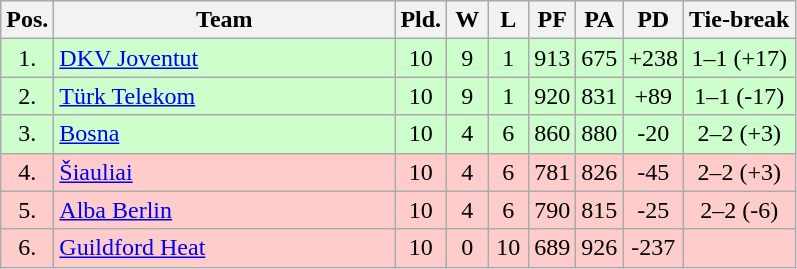<table class="wikitable" style="text-align:center">
<tr>
<th width=15>Pos.</th>
<th width=220>Team</th>
<th width=20>Pld.</th>
<th width=20>W</th>
<th width=20>L</th>
<th width=20>PF</th>
<th width=20>PA</th>
<th width=20>PD</th>
<th>Tie-break</th>
</tr>
<tr style="background: #ccffcc;">
<td>1.</td>
<td align=left> <a href='#'>DKV Joventut</a></td>
<td>10</td>
<td>9</td>
<td>1</td>
<td>913</td>
<td>675</td>
<td>+238</td>
<td>1–1 (+17)</td>
</tr>
<tr style="background: #ccffcc;">
<td>2.</td>
<td align=left> <a href='#'>Türk Telekom</a></td>
<td>10</td>
<td>9</td>
<td>1</td>
<td>920</td>
<td>831</td>
<td>+89</td>
<td>1–1 (-17)</td>
</tr>
<tr style="background: #ccffcc;">
<td>3.</td>
<td align=left> <a href='#'>Bosna</a></td>
<td>10</td>
<td>4</td>
<td>6</td>
<td>860</td>
<td>880</td>
<td>-20</td>
<td>2–2 (+3)</td>
</tr>
<tr style="background: #ffcccc;">
<td>4.</td>
<td align=left> <a href='#'>Šiauliai</a></td>
<td>10</td>
<td>4</td>
<td>6</td>
<td>781</td>
<td>826</td>
<td>-45</td>
<td>2–2 (+3)</td>
</tr>
<tr style="background: #ffcccc;">
<td>5.</td>
<td align=left> <a href='#'>Alba Berlin</a></td>
<td>10</td>
<td>4</td>
<td>6</td>
<td>790</td>
<td>815</td>
<td>-25</td>
<td>2–2 (-6)</td>
</tr>
<tr style="background: #ffcccc;">
<td>6.</td>
<td align=left> <a href='#'>Guildford Heat</a></td>
<td>10</td>
<td>0</td>
<td>10</td>
<td>689</td>
<td>926</td>
<td>-237</td>
<td></td>
</tr>
</table>
